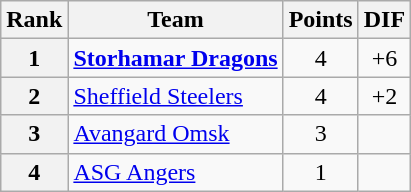<table class="wikitable" style="text-align: center;">
<tr>
<th>Rank</th>
<th>Team</th>
<th>Points</th>
<th>DIF</th>
</tr>
<tr>
<th>1</th>
<td style="text-align: left;"> <strong><a href='#'>Storhamar Dragons</a></strong></td>
<td>4</td>
<td>+6</td>
</tr>
<tr>
<th>2</th>
<td style="text-align: left;"> <a href='#'>Sheffield Steelers</a></td>
<td>4</td>
<td>+2</td>
</tr>
<tr>
<th>3</th>
<td style="text-align: left;"> <a href='#'>Avangard Omsk</a></td>
<td>3</td>
<td></td>
</tr>
<tr>
<th>4</th>
<td style="text-align: left;"> <a href='#'>ASG Angers</a></td>
<td>1</td>
<td></td>
</tr>
</table>
